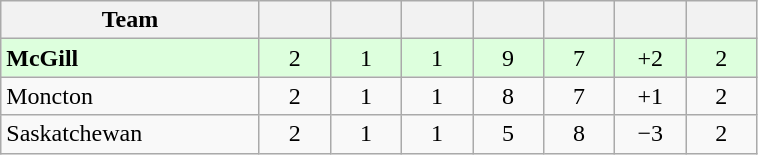<table class="wikitable" style="text-align:center;">
<tr>
<th width=165>Team</th>
<th width=40></th>
<th width=40></th>
<th width=40></th>
<th width=40></th>
<th width=40></th>
<th width=40></th>
<th width=40></th>
</tr>
<tr style="background:#ddffdd">
<td style="text-align:left;"><strong>McGill</strong></td>
<td>2</td>
<td>1</td>
<td>1</td>
<td>9</td>
<td>7</td>
<td>+2</td>
<td>2</td>
</tr>
<tr>
<td style="text-align:left;">Moncton</td>
<td>2</td>
<td>1</td>
<td>1</td>
<td>8</td>
<td>7</td>
<td>+1</td>
<td>2</td>
</tr>
<tr>
<td style="text-align:left;">Saskatchewan</td>
<td>2</td>
<td>1</td>
<td>1</td>
<td>5</td>
<td>8</td>
<td>−3</td>
<td>2</td>
</tr>
</table>
